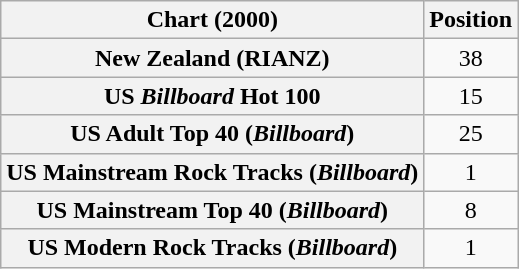<table class="wikitable sortable plainrowheaders" style="text-align:center">
<tr>
<th>Chart (2000)</th>
<th>Position</th>
</tr>
<tr>
<th scope="row">New Zealand (RIANZ)</th>
<td>38</td>
</tr>
<tr>
<th scope="row">US <em>Billboard</em> Hot 100</th>
<td>15</td>
</tr>
<tr>
<th scope="row">US Adult Top 40 (<em>Billboard</em>)</th>
<td>25</td>
</tr>
<tr>
<th scope="row">US Mainstream Rock Tracks (<em>Billboard</em>)</th>
<td>1</td>
</tr>
<tr>
<th scope="row">US Mainstream Top 40 (<em>Billboard</em>)</th>
<td>8</td>
</tr>
<tr>
<th scope="row">US Modern Rock Tracks (<em>Billboard</em>)</th>
<td>1</td>
</tr>
</table>
